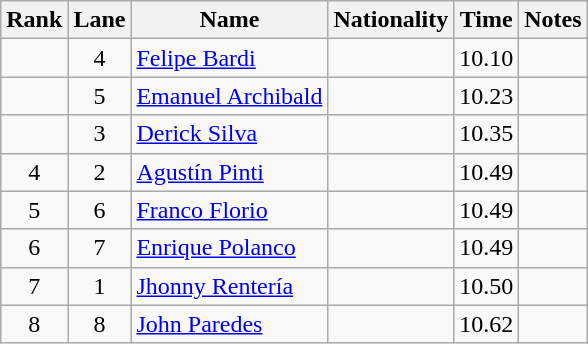<table class="wikitable sortable" style="text-align:center">
<tr>
<th>Rank</th>
<th>Lane</th>
<th>Name</th>
<th>Nationality</th>
<th>Time</th>
<th>Notes</th>
</tr>
<tr>
<td></td>
<td>4</td>
<td align=left><a href='#'>Felipe Bardi</a></td>
<td align=left></td>
<td>10.10</td>
<td></td>
</tr>
<tr>
<td></td>
<td>5</td>
<td align=left><a href='#'>Emanuel Archibald</a></td>
<td align=left></td>
<td>10.23</td>
<td></td>
</tr>
<tr>
<td></td>
<td>3</td>
<td align=left><a href='#'>Derick Silva</a></td>
<td align=left></td>
<td>10.35</td>
<td></td>
</tr>
<tr>
<td>4</td>
<td>2</td>
<td align=left><a href='#'>Agustín Pinti</a></td>
<td align=left></td>
<td>10.49</td>
<td></td>
</tr>
<tr>
<td>5</td>
<td>6</td>
<td align=left><a href='#'>Franco Florio</a></td>
<td align=left></td>
<td>10.49</td>
<td></td>
</tr>
<tr>
<td>6</td>
<td>7</td>
<td align=left><a href='#'>Enrique Polanco</a></td>
<td align=left></td>
<td>10.49</td>
<td></td>
</tr>
<tr>
<td>7</td>
<td>1</td>
<td align=left><a href='#'>Jhonny Rentería</a></td>
<td align=left></td>
<td>10.50</td>
<td></td>
</tr>
<tr>
<td>8</td>
<td>8</td>
<td align=left><a href='#'>John Paredes</a></td>
<td align=left></td>
<td>10.62</td>
<td></td>
</tr>
</table>
